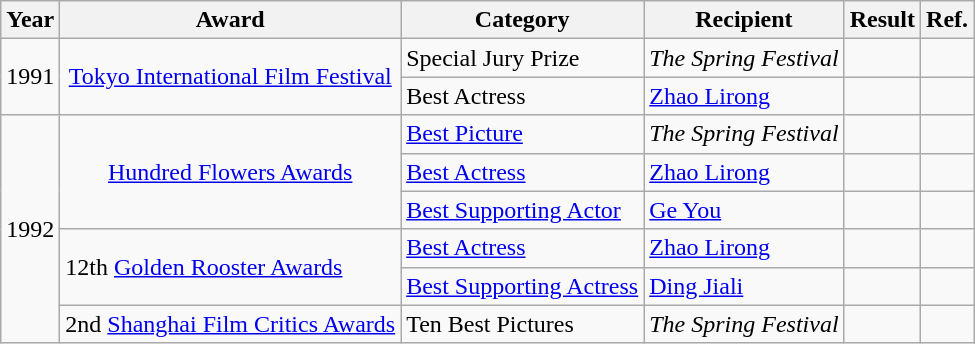<table class="wikitable">
<tr>
<th>Year</th>
<th>Award</th>
<th>Category</th>
<th>Recipient</th>
<th>Result</th>
<th>Ref.</th>
</tr>
<tr>
<td rowspan=2>1991</td>
<td rowspan=2 style="text-align:center;"><a href='#'>Tokyo International Film Festival</a></td>
<td>Special Jury Prize</td>
<td><em>The Spring Festival</em></td>
<td></td>
<td></td>
</tr>
<tr>
<td>Best Actress</td>
<td><a href='#'>Zhao Lirong</a></td>
<td></td>
<td></td>
</tr>
<tr>
<td rowspan=6>1992</td>
<td rowspan=3 style="text-align:center;"><a href='#'>Hundred Flowers Awards</a></td>
<td><a href='#'>Best Picture</a></td>
<td><em>The Spring Festival</em></td>
<td></td>
<td></td>
</tr>
<tr>
<td><a href='#'>Best Actress</a></td>
<td><a href='#'>Zhao Lirong</a></td>
<td></td>
<td></td>
</tr>
<tr>
<td><a href='#'>Best Supporting Actor</a></td>
<td><a href='#'>Ge You</a></td>
<td></td>
<td></td>
</tr>
<tr>
<td rowspan=2>12th <a href='#'>Golden Rooster Awards</a></td>
<td><a href='#'>Best Actress</a></td>
<td><a href='#'>Zhao Lirong</a></td>
<td></td>
<td></td>
</tr>
<tr>
<td><a href='#'>Best Supporting Actress</a></td>
<td><a href='#'>Ding Jiali</a></td>
<td></td>
<td></td>
</tr>
<tr>
<td>2nd <a href='#'>Shanghai Film Critics Awards</a></td>
<td>Ten Best Pictures</td>
<td><em>The Spring Festival</em></td>
<td></td>
<td></td>
</tr>
</table>
